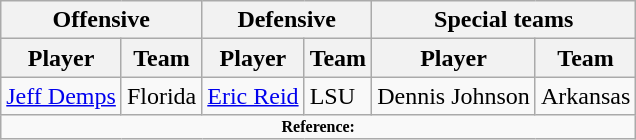<table class="wikitable" border="1">
<tr>
<th colspan="2">Offensive</th>
<th colspan="2">Defensive</th>
<th colspan="2">Special teams</th>
</tr>
<tr>
<th>Player</th>
<th>Team</th>
<th>Player</th>
<th>Team</th>
<th>Player</th>
<th>Team</th>
</tr>
<tr>
<td><a href='#'>Jeff Demps</a></td>
<td>Florida</td>
<td><a href='#'>Eric Reid</a></td>
<td>LSU</td>
<td>Dennis Johnson</td>
<td>Arkansas</td>
</tr>
<tr>
<td colspan="6" style="font-size: 8pt" align="center"><strong>Reference:</strong></td>
</tr>
</table>
